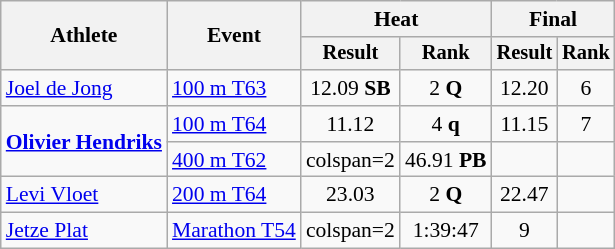<table class="wikitable" style="font-size:90%">
<tr>
<th rowspan="2">Athlete</th>
<th rowspan="2">Event</th>
<th colspan="2">Heat</th>
<th colspan="2">Final</th>
</tr>
<tr style="font-size:95%">
<th>Result</th>
<th>Rank</th>
<th>Result</th>
<th>Rank</th>
</tr>
<tr align=center>
<td align=left><a href='#'>Joel de Jong</a></td>
<td align=left><a href='#'>100 m T63</a></td>
<td>12.09 <strong>SB</strong></td>
<td>2 <strong>Q</strong></td>
<td>12.20</td>
<td>6</td>
</tr>
<tr align=center>
<td align=left rowspan=2><strong><a href='#'>Olivier Hendriks</a></strong></td>
<td align=left><a href='#'>100 m T64</a></td>
<td>11.12</td>
<td>4 <strong>q</strong></td>
<td>11.15</td>
<td>7</td>
</tr>
<tr align=center>
<td align=left><a href='#'>400 m T62</a></td>
<td>colspan=2 </td>
<td>46.91 <strong>PB</strong></td>
<td></td>
</tr>
<tr align=center>
<td align=left><a href='#'>Levi Vloet</a></td>
<td align=left><a href='#'>200 m T64</a></td>
<td>23.03</td>
<td>2 <strong>Q</strong></td>
<td>22.47</td>
<td></td>
</tr>
<tr align=center>
<td align=left><a href='#'>Jetze Plat</a></td>
<td align=left><a href='#'>Marathon T54</a></td>
<td>colspan=2 </td>
<td>1:39:47</td>
<td>9</td>
</tr>
</table>
